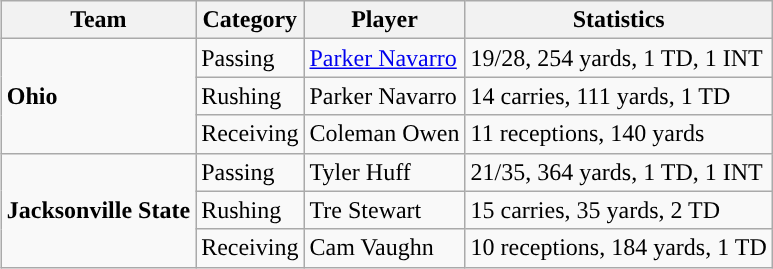<table class="wikitable" style="float: right;">
<tr>
<th>Team</th>
<th>Category</th>
<th>Player</th>
<th>Statistics</th>
</tr>
<tr>
<td rowspan=3><strong>Ohio</strong></td>
<td>Passing</td>
<td><a href='#'>Parker Navarro</a></td>
<td>19/28, 254 yards, 1 TD, 1 INT</td>
</tr>
<tr>
<td>Rushing</td>
<td>Parker Navarro</td>
<td>14 carries, 111 yards, 1 TD</td>
</tr>
<tr>
<td>Receiving</td>
<td>Coleman Owen</td>
<td>11 receptions, 140 yards</td>
</tr>
<tr>
<td rowspan=3><strong>Jacksonville State</strong></td>
<td>Passing</td>
<td>Tyler Huff</td>
<td>21/35, 364 yards, 1 TD, 1 INT</td>
</tr>
<tr>
<td>Rushing</td>
<td>Tre Stewart</td>
<td>15 carries, 35 yards, 2 TD</td>
</tr>
<tr>
<td>Receiving</td>
<td>Cam Vaughn</td>
<td>10 receptions, 184 yards, 1 TD</td>
</tr>
</table>
